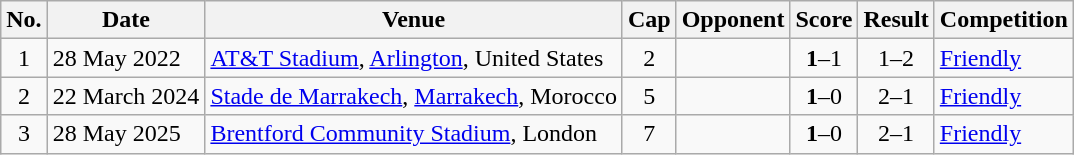<table class="wikitable sortable">
<tr>
<th scope="col">No.</th>
<th scope="col" data-sort-type="date">Date</th>
<th scope="col">Venue</th>
<th scope="col">Cap</th>
<th scope="col">Opponent</th>
<th scope="col">Score</th>
<th scope="col">Result</th>
<th scope="col">Competition</th>
</tr>
<tr>
<td style="text-align:center">1</td>
<td>28 May 2022</td>
<td><a href='#'>AT&T Stadium</a>, <a href='#'>Arlington</a>, United States</td>
<td style="text-align:center">2</td>
<td></td>
<td style="text-align:center"><strong>1</strong>–1</td>
<td style="text-align:center">1–2</td>
<td><a href='#'>Friendly</a></td>
</tr>
<tr>
<td style="text-align:center">2</td>
<td>22 March 2024</td>
<td><a href='#'>Stade de Marrakech</a>, <a href='#'>Marrakech</a>, Morocco</td>
<td style="text-align:center">5</td>
<td></td>
<td style="text-align:center"><strong>1</strong>–0</td>
<td style="text-align:center">2–1</td>
<td><a href='#'>Friendly</a></td>
</tr>
<tr>
<td style="text-align:center">3</td>
<td>28 May 2025</td>
<td><a href='#'>Brentford Community Stadium</a>, London</td>
<td style="text-align:center">7</td>
<td></td>
<td style="text-align:center"><strong>1</strong>–0</td>
<td style="text-align:center">2–1</td>
<td><a href='#'>Friendly</a></td>
</tr>
</table>
